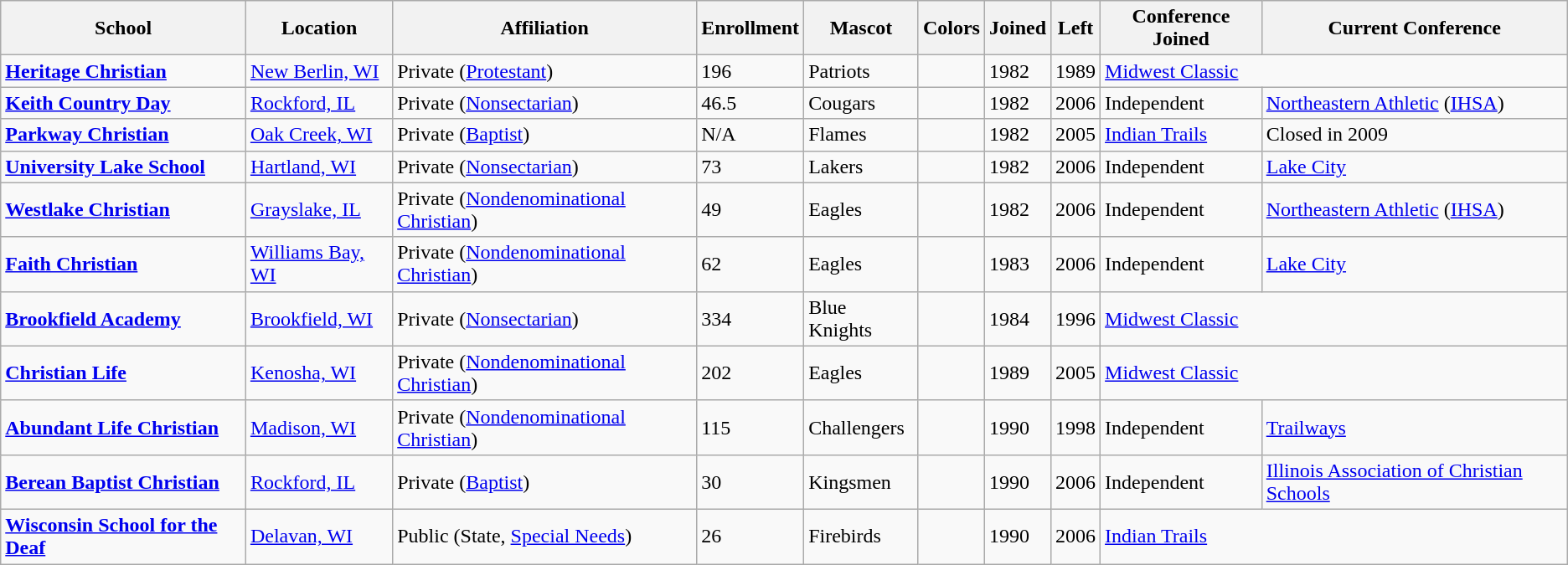<table class="wikitable sortable">
<tr>
<th>School</th>
<th>Location</th>
<th>Affiliation</th>
<th>Enrollment</th>
<th>Mascot</th>
<th>Colors</th>
<th>Joined</th>
<th>Left</th>
<th>Conference Joined</th>
<th>Current Conference</th>
</tr>
<tr>
<td><a href='#'><strong>Heritage Christian</strong></a></td>
<td><a href='#'>New Berlin, WI</a></td>
<td>Private (<a href='#'>Protestant</a>)</td>
<td>196</td>
<td>Patriots</td>
<td> </td>
<td>1982</td>
<td>1989</td>
<td colspan="2"><a href='#'>Midwest Classic</a></td>
</tr>
<tr>
<td><a href='#'><strong>Keith Country Day</strong></a></td>
<td><a href='#'>Rockford, IL</a></td>
<td>Private (<a href='#'>Nonsectarian</a>)</td>
<td>46.5</td>
<td>Cougars</td>
<td> </td>
<td>1982</td>
<td>2006</td>
<td>Independent</td>
<td><a href='#'>Northeastern Athletic</a> (<a href='#'>IHSA</a>)</td>
</tr>
<tr>
<td><a href='#'><strong>Parkway Christian</strong></a></td>
<td><a href='#'>Oak Creek, WI</a></td>
<td>Private (<a href='#'>Baptist</a>)</td>
<td>N/A</td>
<td>Flames</td>
<td> </td>
<td>1982</td>
<td>2005</td>
<td><a href='#'>Indian Trails</a></td>
<td>Closed in 2009</td>
</tr>
<tr>
<td><a href='#'><strong>University Lake School</strong></a></td>
<td><a href='#'>Hartland, WI</a></td>
<td>Private (<a href='#'>Nonsectarian</a>)</td>
<td>73</td>
<td>Lakers</td>
<td> </td>
<td>1982</td>
<td>2006</td>
<td>Independent</td>
<td><a href='#'>Lake City</a></td>
</tr>
<tr>
<td><a href='#'><strong>Westlake Christian</strong></a></td>
<td><a href='#'>Grayslake, IL</a></td>
<td>Private (<a href='#'>Nondenominational Christian</a>)</td>
<td>49</td>
<td>Eagles</td>
<td> </td>
<td>1982</td>
<td>2006</td>
<td>Independent</td>
<td><a href='#'>Northeastern Athletic</a> (<a href='#'>IHSA</a>)</td>
</tr>
<tr>
<td><a href='#'><strong>Faith Christian</strong></a></td>
<td><a href='#'>Williams Bay, WI</a></td>
<td>Private (<a href='#'>Nondenominational Christian</a>)</td>
<td>62</td>
<td>Eagles</td>
<td> </td>
<td>1983</td>
<td>2006</td>
<td>Independent</td>
<td><a href='#'>Lake City</a></td>
</tr>
<tr>
<td><a href='#'><strong>Brookfield Academy</strong></a></td>
<td><a href='#'>Brookfield, WI</a></td>
<td>Private (<a href='#'>Nonsectarian</a>)</td>
<td>334</td>
<td>Blue Knights</td>
<td> </td>
<td>1984</td>
<td>1996</td>
<td colspan="2"><a href='#'>Midwest Classic</a></td>
</tr>
<tr>
<td><a href='#'><strong>Christian Life</strong></a></td>
<td><a href='#'>Kenosha, WI</a></td>
<td>Private (<a href='#'>Nondenominational Christian</a>)</td>
<td>202</td>
<td>Eagles</td>
<td> </td>
<td>1989</td>
<td>2005</td>
<td colspan="2"><a href='#'>Midwest Classic</a></td>
</tr>
<tr>
<td><a href='#'><strong>Abundant Life Christian</strong></a></td>
<td><a href='#'>Madison, WI</a></td>
<td>Private (<a href='#'>Nondenominational Christian</a>)</td>
<td>115</td>
<td>Challengers</td>
<td> </td>
<td>1990</td>
<td>1998</td>
<td>Independent</td>
<td><a href='#'>Trailways</a></td>
</tr>
<tr>
<td><a href='#'><strong>Berean Baptist Christian</strong></a></td>
<td><a href='#'>Rockford, IL</a></td>
<td>Private (<a href='#'>Baptist</a>)</td>
<td>30</td>
<td>Kingsmen</td>
<td> </td>
<td>1990</td>
<td>2006</td>
<td>Independent</td>
<td><a href='#'>Illinois Association of Christian Schools</a></td>
</tr>
<tr>
<td><a href='#'><strong>Wisconsin School for the Deaf</strong></a></td>
<td><a href='#'>Delavan, WI</a></td>
<td>Public (State, <a href='#'>Special Needs</a>)</td>
<td>26</td>
<td>Firebirds</td>
<td> </td>
<td>1990</td>
<td>2006</td>
<td colspan="2"><a href='#'>Indian Trails</a></td>
</tr>
</table>
